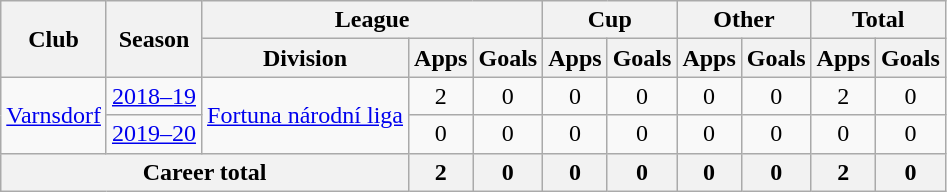<table class="wikitable" style="text-align: center">
<tr>
<th rowspan="2">Club</th>
<th rowspan="2">Season</th>
<th colspan="3">League</th>
<th colspan="2">Cup</th>
<th colspan="2">Other</th>
<th colspan="2">Total</th>
</tr>
<tr>
<th>Division</th>
<th>Apps</th>
<th>Goals</th>
<th>Apps</th>
<th>Goals</th>
<th>Apps</th>
<th>Goals</th>
<th>Apps</th>
<th>Goals</th>
</tr>
<tr>
<td rowspan="2"><a href='#'>Varnsdorf</a></td>
<td><a href='#'>2018–19</a></td>
<td rowspan="2"><a href='#'>Fortuna národní liga</a></td>
<td>2</td>
<td>0</td>
<td>0</td>
<td>0</td>
<td>0</td>
<td>0</td>
<td>2</td>
<td>0</td>
</tr>
<tr>
<td><a href='#'>2019–20</a></td>
<td>0</td>
<td>0</td>
<td>0</td>
<td>0</td>
<td>0</td>
<td>0</td>
<td>0</td>
<td>0</td>
</tr>
<tr>
<th colspan="3"><strong>Career total</strong></th>
<th>2</th>
<th>0</th>
<th>0</th>
<th>0</th>
<th>0</th>
<th>0</th>
<th>2</th>
<th>0</th>
</tr>
</table>
